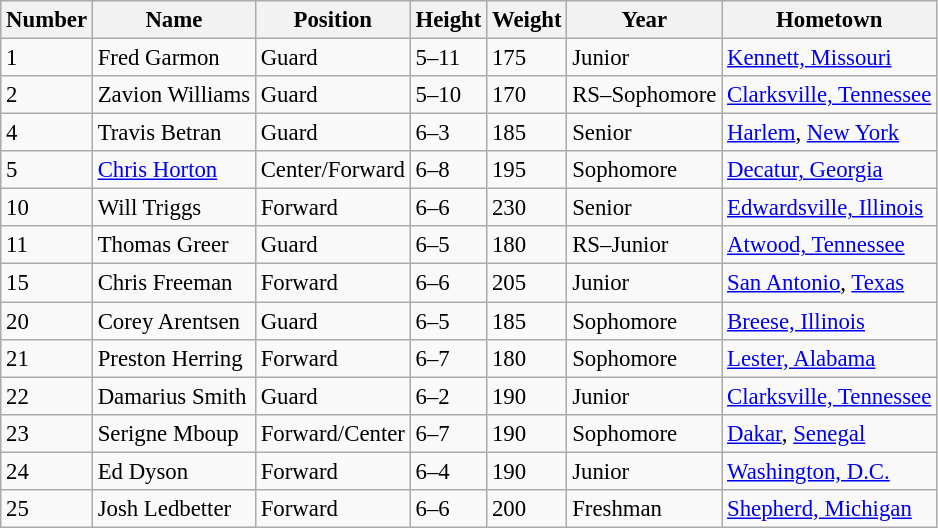<table class="wikitable" style="font-size: 95%;">
<tr>
<th>Number</th>
<th>Name</th>
<th>Position</th>
<th>Height</th>
<th>Weight</th>
<th>Year</th>
<th>Hometown</th>
</tr>
<tr>
<td>1</td>
<td>Fred Garmon</td>
<td>Guard</td>
<td>5–11</td>
<td>175</td>
<td>Junior</td>
<td><a href='#'>Kennett, Missouri</a></td>
</tr>
<tr>
<td>2</td>
<td>Zavion Williams</td>
<td>Guard</td>
<td>5–10</td>
<td>170</td>
<td>RS–Sophomore</td>
<td><a href='#'>Clarksville, Tennessee</a></td>
</tr>
<tr>
<td>4</td>
<td>Travis Betran</td>
<td>Guard</td>
<td>6–3</td>
<td>185</td>
<td>Senior</td>
<td><a href='#'>Harlem</a>, <a href='#'>New York</a></td>
</tr>
<tr>
<td>5</td>
<td><a href='#'>Chris Horton</a></td>
<td>Center/Forward</td>
<td>6–8</td>
<td>195</td>
<td>Sophomore</td>
<td><a href='#'>Decatur, Georgia</a></td>
</tr>
<tr>
<td>10</td>
<td>Will Triggs</td>
<td>Forward</td>
<td>6–6</td>
<td>230</td>
<td>Senior</td>
<td><a href='#'>Edwardsville, Illinois</a></td>
</tr>
<tr>
<td>11</td>
<td>Thomas Greer</td>
<td>Guard</td>
<td>6–5</td>
<td>180</td>
<td>RS–Junior</td>
<td><a href='#'>Atwood, Tennessee</a></td>
</tr>
<tr>
<td>15</td>
<td>Chris Freeman</td>
<td>Forward</td>
<td>6–6</td>
<td>205</td>
<td>Junior</td>
<td><a href='#'>San Antonio</a>, <a href='#'>Texas</a></td>
</tr>
<tr>
<td>20</td>
<td>Corey Arentsen</td>
<td>Guard</td>
<td>6–5</td>
<td>185</td>
<td>Sophomore</td>
<td><a href='#'>Breese, Illinois</a></td>
</tr>
<tr>
<td>21</td>
<td>Preston Herring</td>
<td>Forward</td>
<td>6–7</td>
<td>180</td>
<td>Sophomore</td>
<td><a href='#'>Lester, Alabama</a></td>
</tr>
<tr>
<td>22</td>
<td>Damarius Smith</td>
<td>Guard</td>
<td>6–2</td>
<td>190</td>
<td>Junior</td>
<td><a href='#'>Clarksville, Tennessee</a></td>
</tr>
<tr>
<td>23</td>
<td>Serigne Mboup</td>
<td>Forward/Center</td>
<td>6–7</td>
<td>190</td>
<td>Sophomore</td>
<td><a href='#'>Dakar</a>, <a href='#'>Senegal</a></td>
</tr>
<tr>
<td>24</td>
<td>Ed Dyson</td>
<td>Forward</td>
<td>6–4</td>
<td>190</td>
<td>Junior</td>
<td><a href='#'>Washington, D.C.</a></td>
</tr>
<tr>
<td>25</td>
<td>Josh Ledbetter</td>
<td>Forward</td>
<td>6–6</td>
<td>200</td>
<td>Freshman</td>
<td><a href='#'>Shepherd, Michigan</a></td>
</tr>
</table>
